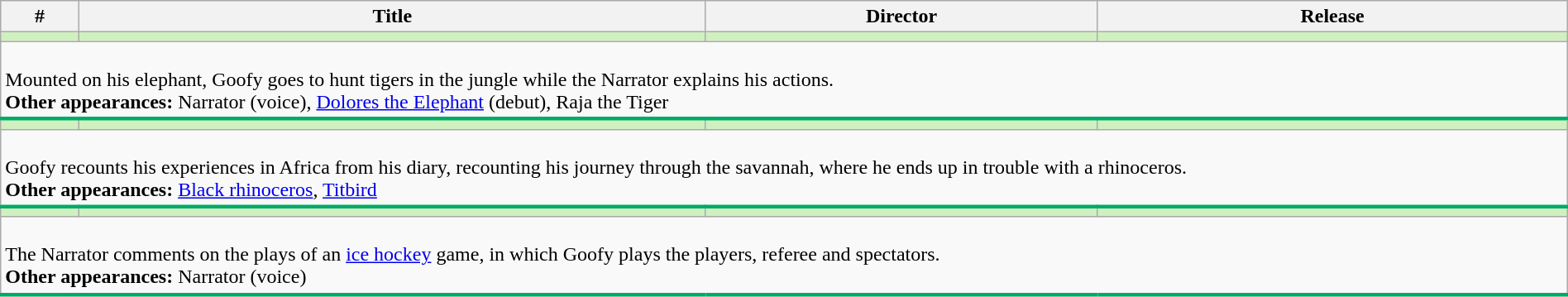<table class="wikitable sortable" width="100%">
<tr>
<th width="5%">#</th>
<th width="40%">Title</th>
<th width="25%" class="unsortable">Director</th>
<th width="30%">Release</th>
</tr>
<tr>
<td style="background-color: #D0F0C0"></td>
<td style="background-color: #D0F0C0"></td>
<td style="background-color: #D0F0C0"></td>
<td style="background-color: #D0F0C0"></td>
</tr>
<tr class="expand-child" style="border-bottom: 3px solid #00AB66;">
<td colspan="4"><br>Mounted on his elephant, Goofy goes to hunt tigers in the jungle while the Narrator explains his actions.<br><strong>Other appearances:</strong> Narrator (voice), <a href='#'>Dolores the Elephant</a> (debut), Raja the Tiger</td>
</tr>
<tr>
<td style="background-color: #D0F0C0"></td>
<td style="background-color: #D0F0C0"></td>
<td style="background-color: #D0F0C0"></td>
<td style="background-color: #D0F0C0"></td>
</tr>
<tr class="expand-child" style="border-bottom: 3px solid #00AB66;">
<td colspan="4"><br>Goofy recounts his experiences in Africa from his diary, recounting his journey through the savannah, where he ends up in trouble with a rhinoceros.<br><strong>Other appearances:</strong> <a href='#'>Black rhinoceros</a>, <a href='#'>Titbird</a></td>
</tr>
<tr>
<td style="background-color: #D0F0C0"></td>
<td style="background-color: #D0F0C0"></td>
<td style="background-color: #D0F0C0"></td>
<td style="background-color: #D0F0C0"></td>
</tr>
<tr class="expand-child" style="border-bottom: 3px solid #00AB66;">
<td colspan="4"><br>The Narrator comments on the plays of an <a href='#'>ice hockey</a> game, in which Goofy plays the players, referee and spectators.<br><strong>Other appearances:</strong> Narrator (voice)</td>
</tr>
</table>
